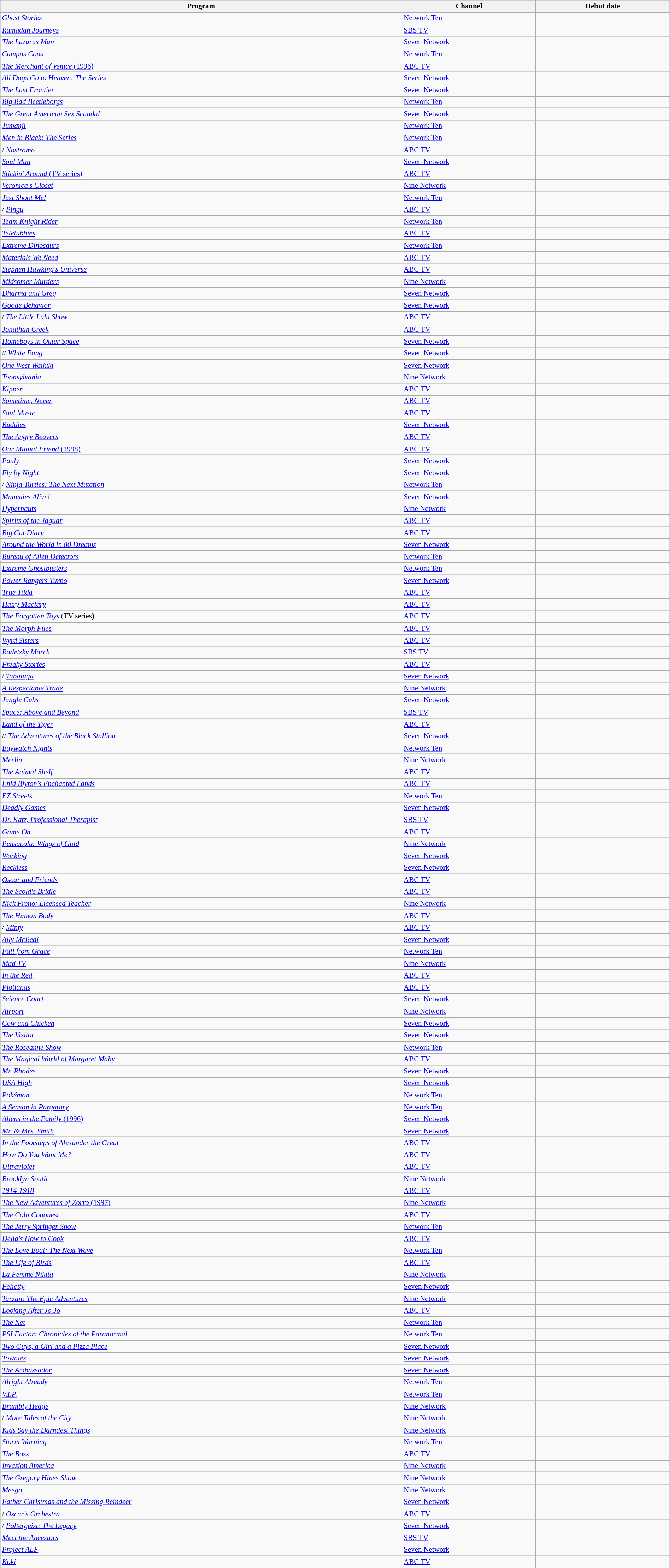<table class="wikitable sortable"  style="width:100%; font-size:87%;">
<tr style="background:#efefef;">
<th style="width:60%;">Program</th>
<th style="width:20%;">Channel</th>
<th style="width:20%;">Debut date</th>
</tr>
<tr>
<td> <em><a href='#'>Ghost Stories</a></em></td>
<td><a href='#'>Network Ten</a></td>
<td></td>
</tr>
<tr>
<td> <em><a href='#'>Ramadan Journeys</a></em></td>
<td><a href='#'>SBS TV</a></td>
<td></td>
</tr>
<tr>
<td> <em><a href='#'>The Lazarus Man</a></em></td>
<td><a href='#'>Seven Network</a></td>
<td></td>
</tr>
<tr>
<td> <em><a href='#'>Campus Cops</a></em></td>
<td><a href='#'>Network Ten</a></td>
<td></td>
</tr>
<tr>
<td> <a href='#'><em>The Merchant of Venice</em> (1996)</a></td>
<td><a href='#'>ABC TV</a></td>
<td></td>
</tr>
<tr>
<td> <em><a href='#'>All Dogs Go to Heaven: The Series</a></em></td>
<td><a href='#'>Seven Network</a></td>
<td></td>
</tr>
<tr>
<td> <em><a href='#'>The Last Frontier</a></em></td>
<td><a href='#'>Seven Network</a></td>
<td></td>
</tr>
<tr>
<td> <em><a href='#'>Big Bad Beetleborgs</a></em></td>
<td><a href='#'>Network Ten</a></td>
<td></td>
</tr>
<tr>
<td> <em><a href='#'>The Great American Sex Scandal</a></em></td>
<td><a href='#'>Seven Network</a></td>
<td></td>
</tr>
<tr>
<td> <em><a href='#'>Jumanji</a></em></td>
<td><a href='#'>Network Ten</a></td>
<td></td>
</tr>
<tr>
<td> <em><a href='#'>Men in Black: The Series</a></em></td>
<td><a href='#'>Network Ten</a></td>
<td></td>
</tr>
<tr>
<td>/ <em><a href='#'>Nostromo</a></em></td>
<td><a href='#'>ABC TV</a></td>
<td></td>
</tr>
<tr>
<td> <em><a href='#'>Soul Man</a></em></td>
<td><a href='#'>Seven Network</a></td>
<td></td>
</tr>
<tr>
<td> <a href='#'><em>Stickin' Around</em> (TV series)</a></td>
<td><a href='#'>ABC TV</a></td>
<td></td>
</tr>
<tr>
<td> <em><a href='#'>Veronica's Closet</a></em></td>
<td><a href='#'>Nine Network</a></td>
<td></td>
</tr>
<tr>
<td> <em><a href='#'>Just Shoot Me!</a></em></td>
<td><a href='#'>Network Ten</a></td>
<td></td>
</tr>
<tr>
<td>/ <em><a href='#'>Pingu</a></em></td>
<td><a href='#'>ABC TV</a></td>
<td></td>
</tr>
<tr>
<td> <em><a href='#'>Team Knight Rider</a></em></td>
<td><a href='#'>Network Ten</a></td>
<td></td>
</tr>
<tr>
<td> <em><a href='#'>Teletubbies</a></em></td>
<td><a href='#'>ABC TV</a></td>
<td></td>
</tr>
<tr>
<td> <em><a href='#'>Extreme Dinosaurs</a></em></td>
<td><a href='#'>Network Ten</a></td>
<td></td>
</tr>
<tr>
<td> <em><a href='#'>Materials We Need</a></em></td>
<td><a href='#'>ABC TV</a></td>
<td></td>
</tr>
<tr>
<td> <em><a href='#'>Stephen Hawking's Universe</a></em></td>
<td><a href='#'>ABC TV</a></td>
<td></td>
</tr>
<tr>
<td> <em><a href='#'>Midsomer Murders</a></em></td>
<td><a href='#'>Nine Network</a></td>
<td></td>
</tr>
<tr>
<td> <em><a href='#'>Dharma and Greg</a></em></td>
<td><a href='#'>Seven Network</a></td>
<td></td>
</tr>
<tr>
<td> <em><a href='#'>Goode Behavior</a></em></td>
<td><a href='#'>Seven Network</a></td>
<td></td>
</tr>
<tr>
<td>/ <em><a href='#'>The Little Lulu Show</a></em></td>
<td><a href='#'>ABC TV</a></td>
<td></td>
</tr>
<tr>
<td> <em><a href='#'>Jonathan Creek</a></em></td>
<td><a href='#'>ABC TV</a></td>
<td></td>
</tr>
<tr>
<td> <em><a href='#'>Homeboys in Outer Space</a></em></td>
<td><a href='#'>Seven Network</a></td>
<td></td>
</tr>
<tr>
<td>// <em><a href='#'>White Fang</a></em></td>
<td><a href='#'>Seven Network</a></td>
<td></td>
</tr>
<tr>
<td> <em><a href='#'>One West Waikiki</a></em></td>
<td><a href='#'>Seven Network</a></td>
<td></td>
</tr>
<tr>
<td> <em><a href='#'>Toonsylvania</a></em></td>
<td><a href='#'>Nine Network</a></td>
<td></td>
</tr>
<tr>
<td> <em><a href='#'>Kipper</a></em></td>
<td><a href='#'>ABC TV</a></td>
<td></td>
</tr>
<tr>
<td> <em><a href='#'>Sometime, Never</a></em></td>
<td><a href='#'>ABC TV</a></td>
<td></td>
</tr>
<tr>
<td> <em><a href='#'>Soul Music</a></em></td>
<td><a href='#'>ABC TV</a></td>
<td></td>
</tr>
<tr>
<td> <em><a href='#'>Buddies</a></em></td>
<td><a href='#'>Seven Network</a></td>
<td></td>
</tr>
<tr>
<td> <em><a href='#'>The Angry Beavers</a></em></td>
<td><a href='#'>ABC TV</a></td>
<td></td>
</tr>
<tr>
<td> <a href='#'><em>Our Mutual Friend</em> (1998)</a></td>
<td><a href='#'>ABC TV</a></td>
<td></td>
</tr>
<tr>
<td> <em><a href='#'>Pauly</a></em></td>
<td><a href='#'>Seven Network</a></td>
<td></td>
</tr>
<tr>
<td> <em><a href='#'>Fly by Night</a></em></td>
<td><a href='#'>Seven Network</a></td>
<td></td>
</tr>
<tr>
<td>/ <em><a href='#'>Ninja Turtles: The Next Mutation</a></em></td>
<td><a href='#'>Network Ten</a></td>
<td></td>
</tr>
<tr>
<td> <em><a href='#'>Mummies Alive!</a></em></td>
<td><a href='#'>Seven Network</a></td>
<td></td>
</tr>
<tr>
<td> <em><a href='#'>Hypernauts</a></em></td>
<td><a href='#'>Nine Network</a></td>
<td></td>
</tr>
<tr>
<td> <em><a href='#'>Spirits of the Jaguar</a></em></td>
<td><a href='#'>ABC TV</a></td>
<td></td>
</tr>
<tr>
<td> <em><a href='#'>Big Cat Diary</a></em></td>
<td><a href='#'>ABC TV</a></td>
<td></td>
</tr>
<tr>
<td> <em><a href='#'>Around the World in 80 Dreams</a></em></td>
<td><a href='#'>Seven Network</a></td>
<td></td>
</tr>
<tr>
<td> <em><a href='#'>Bureau of Alien Detectors</a></em></td>
<td><a href='#'>Network Ten</a></td>
<td></td>
</tr>
<tr>
<td> <em><a href='#'>Extreme Ghostbusters</a></em></td>
<td><a href='#'>Network Ten</a></td>
<td></td>
</tr>
<tr>
<td> <em><a href='#'>Power Rangers Turbo</a></em></td>
<td><a href='#'>Seven Network</a></td>
<td></td>
</tr>
<tr>
<td> <em><a href='#'>True Tilda</a></em></td>
<td><a href='#'>ABC TV</a></td>
<td></td>
</tr>
<tr>
<td> <em><a href='#'>Hairy Maclary</a></em></td>
<td><a href='#'>ABC TV</a></td>
<td></td>
</tr>
<tr>
<td> <em><a href='#'>The Forgotten Toys</a></em> (TV series)</td>
<td><a href='#'>ABC TV</a></td>
<td></td>
</tr>
<tr>
<td> <em><a href='#'>The Morph Files</a></em></td>
<td><a href='#'>ABC TV</a></td>
<td></td>
</tr>
<tr>
<td> <em><a href='#'>Wyrd Sisters</a></em></td>
<td><a href='#'>ABC TV</a></td>
<td></td>
</tr>
<tr>
<td> <em><a href='#'>Radetzky March</a></em></td>
<td><a href='#'>SBS TV</a></td>
<td></td>
</tr>
<tr>
<td> <em><a href='#'>Freaky Stories</a></em></td>
<td><a href='#'>ABC TV</a></td>
<td></td>
</tr>
<tr>
<td>/ <em><a href='#'>Tabaluga</a></em></td>
<td><a href='#'>Seven Network</a></td>
<td></td>
</tr>
<tr>
<td> <em><a href='#'>A Respectable Trade</a></em></td>
<td><a href='#'>Nine Network</a></td>
<td></td>
</tr>
<tr>
<td> <em><a href='#'>Jungle Cubs</a></em></td>
<td><a href='#'>Seven Network</a></td>
<td></td>
</tr>
<tr>
<td> <em><a href='#'>Space: Above and Beyond</a></em></td>
<td><a href='#'>SBS TV</a></td>
<td></td>
</tr>
<tr>
<td> <em><a href='#'>Land of the Tiger</a></em></td>
<td><a href='#'>ABC TV</a></td>
<td></td>
</tr>
<tr>
<td>// <em><a href='#'>The Adventures of the Black Stallion</a></em></td>
<td><a href='#'>Seven Network</a></td>
<td></td>
</tr>
<tr>
<td> <em><a href='#'>Baywatch Nights</a></em></td>
<td><a href='#'>Network Ten</a></td>
<td></td>
</tr>
<tr>
<td> <em><a href='#'>Merlin</a></em></td>
<td><a href='#'>Nine Network</a></td>
<td></td>
</tr>
<tr>
<td> <em><a href='#'>The Animal Shelf</a></em></td>
<td><a href='#'>ABC TV</a></td>
<td></td>
</tr>
<tr>
<td> <em><a href='#'>Enid Blyton's Enchanted Lands</a></em></td>
<td><a href='#'>ABC TV</a></td>
<td></td>
</tr>
<tr>
<td> <em><a href='#'>EZ Streets</a></em></td>
<td><a href='#'>Network Ten</a></td>
<td></td>
</tr>
<tr>
<td> <em><a href='#'>Deadly Games</a></em></td>
<td><a href='#'>Seven Network</a></td>
<td></td>
</tr>
<tr>
<td> <em><a href='#'>Dr. Katz, Professional Therapist</a></em></td>
<td><a href='#'>SBS TV</a></td>
<td></td>
</tr>
<tr>
<td> <em><a href='#'>Game On</a></em></td>
<td><a href='#'>ABC TV</a></td>
<td></td>
</tr>
<tr>
<td> <em><a href='#'>Pensacola: Wings of Gold</a></em></td>
<td><a href='#'>Nine Network</a></td>
<td></td>
</tr>
<tr>
<td> <em><a href='#'>Working</a></em></td>
<td><a href='#'>Seven Network</a></td>
<td></td>
</tr>
<tr>
<td> <em><a href='#'>Reckless</a></em></td>
<td><a href='#'>Seven Network</a></td>
<td></td>
</tr>
<tr>
<td> <em><a href='#'>Oscar and Friends</a></em></td>
<td><a href='#'>ABC TV</a></td>
<td></td>
</tr>
<tr>
<td> <em><a href='#'>The Scold's Bridle</a></em></td>
<td><a href='#'>ABC TV</a></td>
<td></td>
</tr>
<tr>
<td> <em><a href='#'>Nick Freno: Licensed Teacher</a></em></td>
<td><a href='#'>Nine Network</a></td>
<td></td>
</tr>
<tr>
<td> <em><a href='#'>The Human Body</a></em></td>
<td><a href='#'>ABC TV</a></td>
<td></td>
</tr>
<tr>
<td>/ <em><a href='#'>Minty</a></em></td>
<td><a href='#'>ABC TV</a></td>
<td></td>
</tr>
<tr>
<td> <em><a href='#'>Ally McBeal</a></em></td>
<td><a href='#'>Seven Network</a></td>
<td></td>
</tr>
<tr>
<td> <em><a href='#'>Fall from Grace</a></em></td>
<td><a href='#'>Network Ten</a></td>
<td></td>
</tr>
<tr>
<td> <em><a href='#'>Mad TV</a></em></td>
<td><a href='#'>Nine Network</a></td>
<td></td>
</tr>
<tr>
<td> <em><a href='#'>In the Red</a></em></td>
<td><a href='#'>ABC TV</a></td>
<td></td>
</tr>
<tr>
<td> <em><a href='#'>Plotlands</a></em></td>
<td><a href='#'>ABC TV</a></td>
<td></td>
</tr>
<tr>
<td> <em><a href='#'>Science Court</a></em></td>
<td><a href='#'>Seven Network</a></td>
<td></td>
</tr>
<tr>
<td> <em><a href='#'>Airport</a></em></td>
<td><a href='#'>Nine Network</a></td>
<td></td>
</tr>
<tr>
<td> <em><a href='#'>Cow and Chicken</a></em></td>
<td><a href='#'>Seven Network</a></td>
<td></td>
</tr>
<tr>
<td> <em><a href='#'>The Visitor</a></em></td>
<td><a href='#'>Seven Network</a></td>
<td></td>
</tr>
<tr>
<td> <em><a href='#'>The Roseanne Show</a></em></td>
<td><a href='#'>Network Ten</a></td>
<td></td>
</tr>
<tr>
<td> <em><a href='#'>The Magical World of Margaret Mahy</a></em></td>
<td><a href='#'>ABC TV</a></td>
<td></td>
</tr>
<tr>
<td> <em><a href='#'>Mr. Rhodes</a></em></td>
<td><a href='#'>Seven Network</a></td>
<td></td>
</tr>
<tr>
<td> <em><a href='#'>USA High</a></em></td>
<td><a href='#'>Seven Network</a></td>
<td></td>
</tr>
<tr>
<td> <em><a href='#'>Pokémon</a></em></td>
<td><a href='#'>Network Ten</a></td>
<td></td>
</tr>
<tr>
<td> <em><a href='#'>A Season in Purgatory</a></em></td>
<td><a href='#'>Network Ten</a></td>
<td></td>
</tr>
<tr>
<td> <a href='#'><em>Aliens in the Family</em> (1996)</a></td>
<td><a href='#'>Seven Network</a></td>
<td></td>
</tr>
<tr>
<td> <em><a href='#'>Mr. & Mrs. Smith</a></em></td>
<td><a href='#'>Seven Network</a></td>
<td></td>
</tr>
<tr>
<td> <em><a href='#'>In the Footsteps of Alexander the Great</a></em></td>
<td><a href='#'>ABC TV</a></td>
<td></td>
</tr>
<tr>
<td> <em><a href='#'>How Do You Want Me?</a></em></td>
<td><a href='#'>ABC TV</a></td>
<td></td>
</tr>
<tr>
<td> <em><a href='#'>Ultraviolet</a></em></td>
<td><a href='#'>ABC TV</a></td>
<td></td>
</tr>
<tr>
<td> <em><a href='#'>Brooklyn South</a></em></td>
<td><a href='#'>Nine Network</a></td>
<td></td>
</tr>
<tr>
<td> <em><a href='#'>1914-1918</a></em></td>
<td><a href='#'>ABC TV</a></td>
<td></td>
</tr>
<tr>
<td> <a href='#'><em>The New Adventures of Zorro</em> (1997)</a></td>
<td><a href='#'>Nine Network</a></td>
<td></td>
</tr>
<tr>
<td> <em><a href='#'>The Cola Conquest</a></em></td>
<td><a href='#'>ABC TV</a></td>
<td></td>
</tr>
<tr>
<td> <em><a href='#'>The Jerry Springer Show</a></em></td>
<td><a href='#'>Network Ten</a></td>
<td></td>
</tr>
<tr>
<td> <em><a href='#'>Delia's How to Cook</a></em></td>
<td><a href='#'>ABC TV</a></td>
<td></td>
</tr>
<tr>
<td> <em><a href='#'>The Love Boat: The Next Wave</a></em></td>
<td><a href='#'>Network Ten</a></td>
<td></td>
</tr>
<tr>
<td> <em><a href='#'>The Life of Birds</a></em></td>
<td><a href='#'>ABC TV</a></td>
<td></td>
</tr>
<tr>
<td> <em><a href='#'>La Femme Nikita</a></em></td>
<td><a href='#'>Nine Network</a></td>
<td></td>
</tr>
<tr>
<td> <em><a href='#'>Felicity</a></em></td>
<td><a href='#'>Seven Network</a></td>
<td></td>
</tr>
<tr>
<td> <em><a href='#'>Tarzan: The Epic Adventures</a></em></td>
<td><a href='#'>Nine Network</a></td>
<td></td>
</tr>
<tr>
<td> <em><a href='#'>Looking After Jo Jo</a></em></td>
<td><a href='#'>ABC TV</a></td>
<td></td>
</tr>
<tr>
<td> <em><a href='#'>The Net</a></em></td>
<td><a href='#'>Network Ten</a></td>
<td></td>
</tr>
<tr>
<td> <em><a href='#'>PSI Factor: Chronicles of the Paranormal</a></em></td>
<td><a href='#'>Network Ten</a></td>
<td></td>
</tr>
<tr>
<td> <em><a href='#'>Two Guys, a Girl and a Pizza Place</a></em></td>
<td><a href='#'>Seven Network</a></td>
<td></td>
</tr>
<tr>
<td> <em><a href='#'>Townies</a></em></td>
<td><a href='#'>Seven Network</a></td>
<td></td>
</tr>
<tr>
<td> <em><a href='#'>The Ambassador</a></em></td>
<td><a href='#'>Seven Network</a></td>
<td></td>
</tr>
<tr>
<td> <em><a href='#'>Alright Already</a></em></td>
<td><a href='#'>Network Ten</a></td>
<td></td>
</tr>
<tr>
<td> <em><a href='#'>V.I.P.</a></em></td>
<td><a href='#'>Network Ten</a></td>
<td></td>
</tr>
<tr>
<td> <em><a href='#'>Brambly Hedge</a></em></td>
<td><a href='#'>Nine Network</a></td>
<td></td>
</tr>
<tr>
<td>/ <em><a href='#'>More Tales of the City</a></em></td>
<td><a href='#'>Nine Network</a></td>
<td></td>
</tr>
<tr>
<td> <em><a href='#'>Kids Say the Darndest Things</a></em></td>
<td><a href='#'>Nine Network</a></td>
<td></td>
</tr>
<tr>
<td> <em><a href='#'>Storm Warning</a></em></td>
<td><a href='#'>Network Ten</a></td>
<td></td>
</tr>
<tr>
<td> <em><a href='#'>The Boss</a></em></td>
<td><a href='#'>ABC TV</a></td>
<td></td>
</tr>
<tr>
<td> <em><a href='#'>Invasion America</a></em></td>
<td><a href='#'>Nine Network</a></td>
<td></td>
</tr>
<tr>
<td> <em><a href='#'>The Gregory Hines Show</a></em></td>
<td><a href='#'>Nine Network</a></td>
<td></td>
</tr>
<tr>
<td> <em><a href='#'>Meego</a></em></td>
<td><a href='#'>Nine Network</a></td>
<td></td>
</tr>
<tr>
<td> <em><a href='#'>Father Christmas and the Missing Reindeer</a></em></td>
<td><a href='#'>Seven Network</a></td>
<td></td>
</tr>
<tr>
<td>/ <em><a href='#'>Oscar's Orchestra</a></em></td>
<td><a href='#'>ABC TV</a></td>
<td></td>
</tr>
<tr>
<td>/ <em><a href='#'>Poltergeist: The Legacy</a></em></td>
<td><a href='#'>Seven Network</a></td>
<td></td>
</tr>
<tr>
<td> <em><a href='#'>Meet the Ancestors</a></em></td>
<td><a href='#'>SBS TV</a></td>
<td></td>
</tr>
<tr>
<td> <em><a href='#'>Project ALF</a></em></td>
<td><a href='#'>Seven Network</a></td>
<td></td>
</tr>
<tr>
<td> <em><a href='#'>Koki</a></em></td>
<td><a href='#'>ABC TV</a></td>
<td></td>
</tr>
</table>
